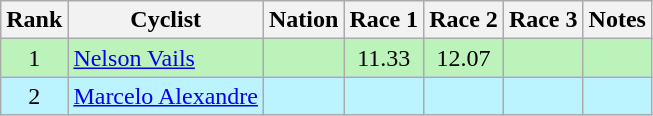<table class="wikitable sortable" style="text-align:center">
<tr>
<th>Rank</th>
<th>Cyclist</th>
<th>Nation</th>
<th>Race 1</th>
<th>Race 2</th>
<th>Race 3</th>
<th>Notes</th>
</tr>
<tr bgcolor=bbf3bb>
<td>1</td>
<td align=left><a href='#'>Nelson Vails</a></td>
<td align=left></td>
<td>11.33</td>
<td>12.07</td>
<td></td>
<td></td>
</tr>
<tr bgcolor=bbf3ff>
<td>2</td>
<td align=left><a href='#'>Marcelo Alexandre</a></td>
<td align=left></td>
<td></td>
<td></td>
<td></td>
<td></td>
</tr>
</table>
